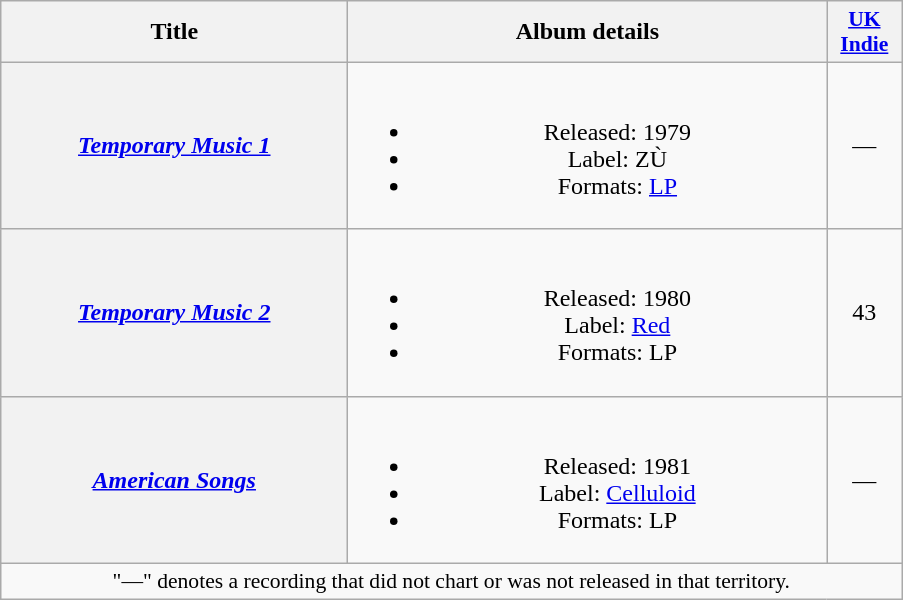<table class="wikitable plainrowheaders" style="text-align:center;">
<tr>
<th scope="col" rowspan="1" style="width:14em;">Title</th>
<th scope="col" rowspan="1" style="width:19.5em;">Album details</th>
<th scope="col" rowspan="1" style="width:3em;font-size:90%;"><a href='#'>UK Indie</a><br></th>
</tr>
<tr>
<th scope="row"><em><a href='#'>Temporary Music 1</a></em></th>
<td><br><ul><li>Released: 1979</li><li>Label: ZÙ</li><li>Formats: <a href='#'>LP</a></li></ul></td>
<td>—</td>
</tr>
<tr>
<th scope="row"><em><a href='#'>Temporary Music 2</a></em></th>
<td><br><ul><li>Released: 1980</li><li>Label: <a href='#'>Red</a></li><li>Formats: LP</li></ul></td>
<td>43</td>
</tr>
<tr>
<th scope="row"><em><a href='#'>American Songs</a></em></th>
<td><br><ul><li>Released: 1981</li><li>Label: <a href='#'>Celluloid</a></li><li>Formats: LP</li></ul></td>
<td>—</td>
</tr>
<tr>
<td colspan="6" style="font-size:90%">"—" denotes a recording that did not chart or was not released in that territory.</td>
</tr>
</table>
